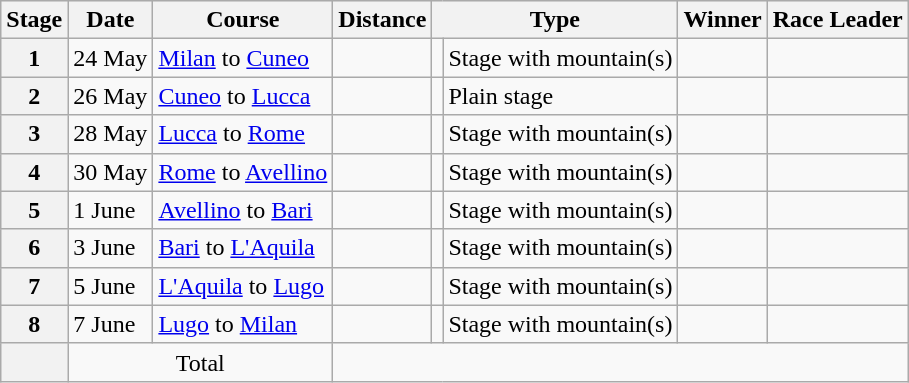<table class="wikitable">
<tr style="background:#efefef;">
<th>Stage</th>
<th>Date</th>
<th>Course</th>
<th>Distance</th>
<th colspan="2">Type</th>
<th>Winner</th>
<th>Race Leader</th>
</tr>
<tr>
<th style="text-align:center">1</th>
<td>24 May</td>
<td><a href='#'>Milan</a> to <a href='#'>Cuneo</a></td>
<td style="text-align:center"></td>
<td style="text-align:center;"></td>
<td>Stage with mountain(s)</td>
<td></td>
<td></td>
</tr>
<tr>
<th style="text-align:center">2</th>
<td>26 May</td>
<td><a href='#'>Cuneo</a> to <a href='#'>Lucca</a></td>
<td style="text-align:center"></td>
<td style="text-align:center;"></td>
<td>Plain stage</td>
<td></td>
<td></td>
</tr>
<tr>
<th style="text-align:center">3</th>
<td>28 May</td>
<td><a href='#'>Lucca</a> to <a href='#'>Rome</a></td>
<td style="text-align:center"></td>
<td style="text-align:center;"></td>
<td>Stage with mountain(s)</td>
<td></td>
<td></td>
</tr>
<tr>
<th style="text-align:center">4</th>
<td>30 May</td>
<td><a href='#'>Rome</a> to <a href='#'>Avellino</a></td>
<td style="text-align:center"></td>
<td style="text-align:center;"></td>
<td>Stage with mountain(s)</td>
<td></td>
<td></td>
</tr>
<tr>
<th style="text-align:center">5</th>
<td>1 June</td>
<td><a href='#'>Avellino</a> to <a href='#'>Bari</a></td>
<td style="text-align:center"></td>
<td style="text-align:center;"></td>
<td>Stage with mountain(s)</td>
<td></td>
<td></td>
</tr>
<tr>
<th style="text-align:center">6</th>
<td>3 June</td>
<td><a href='#'>Bari</a> to <a href='#'>L'Aquila</a></td>
<td style="text-align:center"></td>
<td style="text-align:center;"></td>
<td>Stage with mountain(s)</td>
<td></td>
<td></td>
</tr>
<tr>
<th style="text-align:center">7</th>
<td>5 June</td>
<td><a href='#'>L'Aquila</a> to <a href='#'>Lugo</a></td>
<td style="text-align:center"></td>
<td style="text-align:center;"></td>
<td>Stage with mountain(s)</td>
<td></td>
<td></td>
</tr>
<tr>
<th style="text-align:center">8</th>
<td>7 June</td>
<td><a href='#'>Lugo</a> to <a href='#'>Milan</a></td>
<td style="text-align:center"></td>
<td style="text-align:center;"></td>
<td>Stage with mountain(s)</td>
<td></td>
<td></td>
</tr>
<tr>
<th></th>
<td colspan="2" style="text-align:center;">Total</td>
<td colspan="5" style="text-align:center;"></td>
</tr>
</table>
